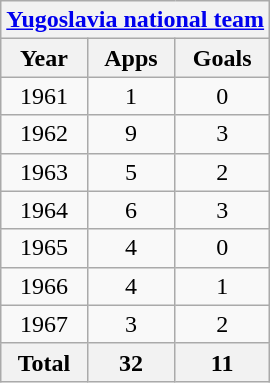<table class="wikitable" style="text-align:center">
<tr>
<th colspan=3><a href='#'>Yugoslavia national team</a></th>
</tr>
<tr>
<th>Year</th>
<th>Apps</th>
<th>Goals</th>
</tr>
<tr>
<td>1961</td>
<td>1</td>
<td>0</td>
</tr>
<tr>
<td>1962</td>
<td>9</td>
<td>3</td>
</tr>
<tr>
<td>1963</td>
<td>5</td>
<td>2</td>
</tr>
<tr>
<td>1964</td>
<td>6</td>
<td>3</td>
</tr>
<tr>
<td>1965</td>
<td>4</td>
<td>0</td>
</tr>
<tr>
<td>1966</td>
<td>4</td>
<td>1</td>
</tr>
<tr>
<td>1967</td>
<td>3</td>
<td>2</td>
</tr>
<tr>
<th>Total</th>
<th>32</th>
<th>11</th>
</tr>
</table>
